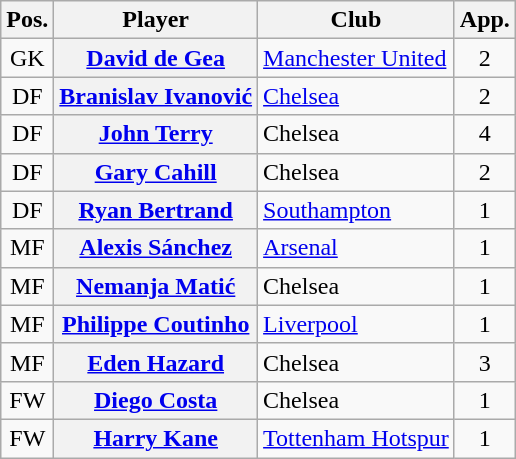<table class="wikitable plainrowheaders" style="text-align: left">
<tr>
<th scope=col>Pos.</th>
<th scope=col>Player</th>
<th scope=col>Club</th>
<th scope=col>App.</th>
</tr>
<tr>
<td style=text-align:center>GK</td>
<th scope=row><a href='#'>David de Gea</a> </th>
<td><a href='#'>Manchester United</a></td>
<td style=text-align:center>2</td>
</tr>
<tr>
<td style=text-align:center>DF</td>
<th scope=row><a href='#'>Branislav Ivanović</a> </th>
<td><a href='#'>Chelsea</a></td>
<td style=text-align:center>2</td>
</tr>
<tr>
<td style=text-align:center>DF</td>
<th scope=row><a href='#'>John Terry</a> </th>
<td>Chelsea</td>
<td style=text-align:center>4</td>
</tr>
<tr>
<td style=text-align:center>DF</td>
<th scope=row><a href='#'>Gary Cahill</a> </th>
<td>Chelsea</td>
<td style=text-align:center>2</td>
</tr>
<tr>
<td style=text-align:center>DF</td>
<th scope=row><a href='#'>Ryan Bertrand</a></th>
<td><a href='#'>Southampton</a></td>
<td style=text-align:center>1</td>
</tr>
<tr>
<td style=text-align:center>MF</td>
<th scope=row><a href='#'>Alexis Sánchez</a></th>
<td><a href='#'>Arsenal</a></td>
<td style=text-align:center>1</td>
</tr>
<tr>
<td style=text-align:center>MF</td>
<th scope=row><a href='#'>Nemanja Matić</a></th>
<td>Chelsea</td>
<td style=text-align:center>1</td>
</tr>
<tr>
<td style=text-align:center>MF</td>
<th scope=row><a href='#'>Philippe Coutinho</a></th>
<td><a href='#'>Liverpool</a></td>
<td style=text-align:center>1</td>
</tr>
<tr>
<td style=text-align:center>MF</td>
<th scope=row><a href='#'>Eden Hazard</a> </th>
<td>Chelsea</td>
<td style=text-align:center>3</td>
</tr>
<tr>
<td style=text-align:center>FW</td>
<th scope=row><a href='#'>Diego Costa</a></th>
<td>Chelsea</td>
<td style=text-align:center>1</td>
</tr>
<tr>
<td style=text-align:center>FW</td>
<th scope=row><a href='#'>Harry Kane</a></th>
<td><a href='#'>Tottenham Hotspur</a></td>
<td style=text-align:center>1</td>
</tr>
</table>
